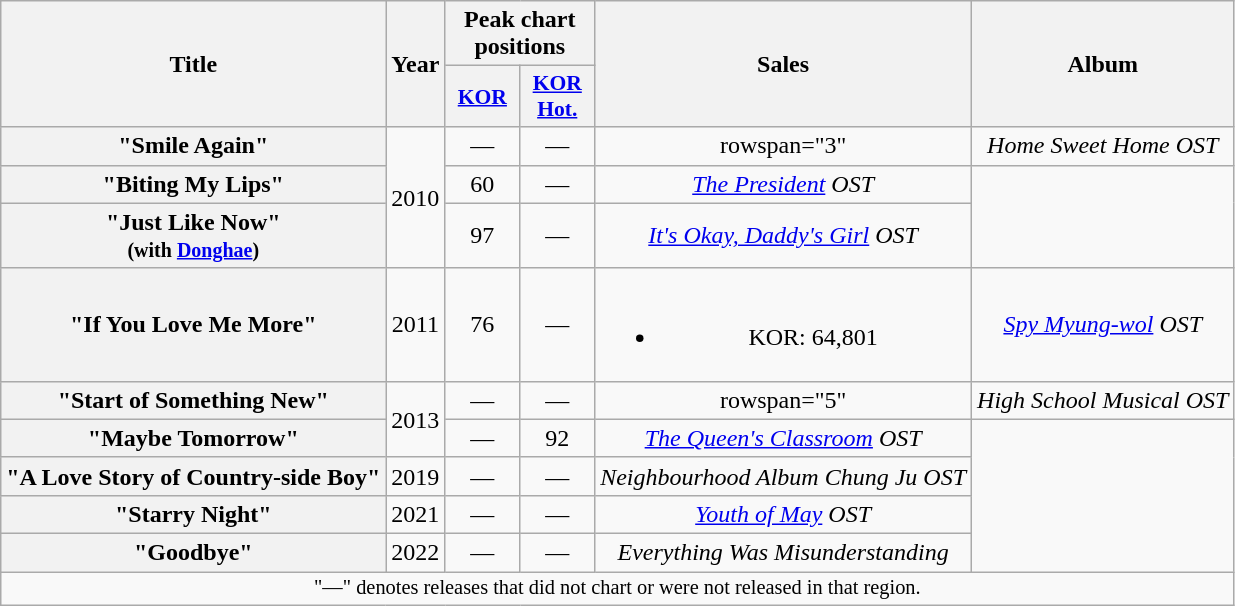<table class="wikitable plainrowheaders" style="text-align:center;">
<tr>
<th scope="col" rowspan="2">Title</th>
<th scope="col" rowspan="2">Year</th>
<th scope="col" colspan="2">Peak chart<br>positions</th>
<th scope="col" rowspan="2">Sales<br></th>
<th scope="col" rowspan="2">Album</th>
</tr>
<tr>
<th style="width:3em;font-size:90%"><a href='#'>KOR</a><br></th>
<th style="width:3em;font-size:90%;"><a href='#'>KOR<br>Hot.</a><br></th>
</tr>
<tr>
<th scope="row">"Smile Again"</th>
<td rowspan="3">2010</td>
<td>—</td>
<td>—</td>
<td>rowspan="3" </td>
<td><em>Home Sweet Home OST</em></td>
</tr>
<tr>
<th scope="row">"Biting My Lips" <br></th>
<td>60</td>
<td>—</td>
<td><em><a href='#'>The President</a> OST</em></td>
</tr>
<tr>
<th scope="row">"Just Like Now" <br><small>(with <a href='#'>Donghae</a>)</small></th>
<td>97</td>
<td>—</td>
<td><em><a href='#'>It's Okay, Daddy's Girl</a> OST</em></td>
</tr>
<tr>
<th scope="row">"If You Love Me More"</th>
<td>2011</td>
<td>76</td>
<td>—</td>
<td><br><ul><li>KOR: 64,801</li></ul></td>
<td><em><a href='#'>Spy Myung-wol</a> OST</em></td>
</tr>
<tr>
<th scope="row">"Start of Something New"<br></th>
<td rowspan="2">2013</td>
<td>—</td>
<td>—</td>
<td>rowspan="5" </td>
<td><em>High School Musical OST</em></td>
</tr>
<tr>
<th scope="row">"Maybe Tomorrow"</th>
<td>—</td>
<td>92</td>
<td><em><a href='#'>The Queen's Classroom</a> OST</em></td>
</tr>
<tr>
<th scope="row">"A Love Story of Country-side Boy"</th>
<td>2019</td>
<td>—</td>
<td>—</td>
<td><em>Neighbourhood Album Chung Ju OST</em></td>
</tr>
<tr>
<th scope="row">"Starry Night"</th>
<td>2021</td>
<td>—</td>
<td>—</td>
<td><em><a href='#'>Youth of May</a> OST</em></td>
</tr>
<tr>
<th scope="row">"Goodbye"</th>
<td>2022</td>
<td>—</td>
<td>—</td>
<td><em>Everything Was Misunderstanding</em></td>
</tr>
<tr>
<td colspan="6" style="font-size:85%">"—" denotes releases that did not chart or were not released in that region.</td>
</tr>
</table>
